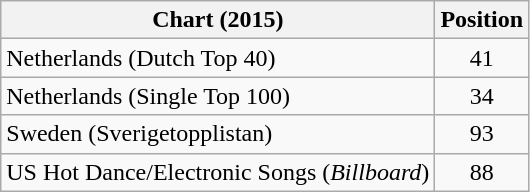<table class="wikitable sortable">
<tr>
<th>Chart (2015)</th>
<th>Position</th>
</tr>
<tr>
<td>Netherlands (Dutch Top 40)</td>
<td style="text-align:center">41</td>
</tr>
<tr>
<td>Netherlands (Single Top 100)</td>
<td style="text-align:center">34</td>
</tr>
<tr>
<td>Sweden (Sverigetopplistan)</td>
<td style="text-align:center">93</td>
</tr>
<tr>
<td>US Hot Dance/Electronic Songs (<em>Billboard</em>)</td>
<td style="text-align:center">88</td>
</tr>
</table>
